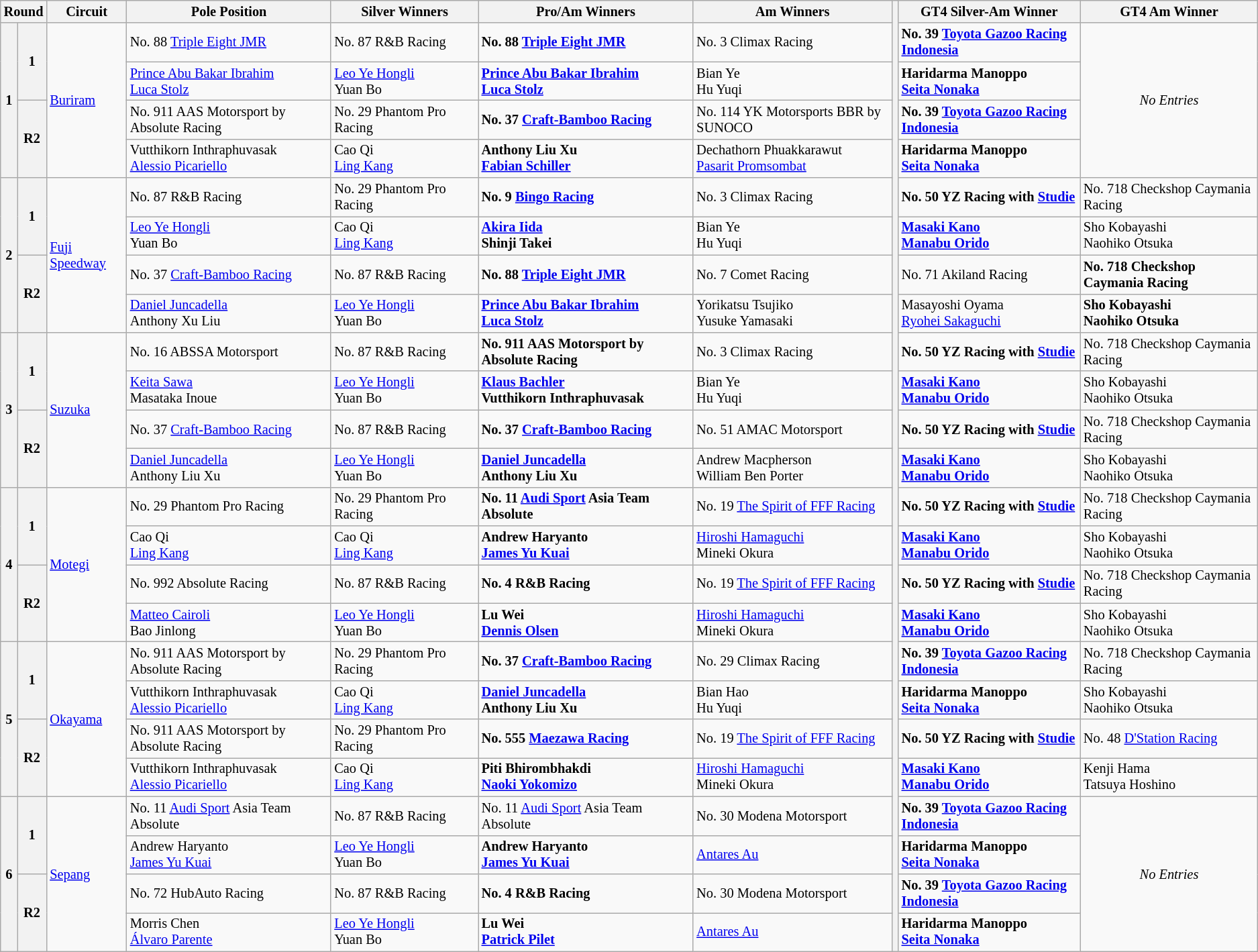<table class="wikitable" style=font-size:85%;">
<tr>
<th colspan=2>Round</th>
<th>Circuit</th>
<th>Pole Position</th>
<th>Silver Winners</th>
<th>Pro/Am Winners</th>
<th>Am Winners</th>
<th rowspan="25"></th>
<th>GT4 Silver-Am Winner</th>
<th>GT4 Am Winner</th>
</tr>
<tr>
<th rowspan=4>1</th>
<th rowspan=2>1</th>
<td rowspan=4> <a href='#'>Buriram</a></td>
<td> No. 88 <a href='#'>Triple Eight JMR</a></td>
<td nowrap> No. 87 R&B Racing</td>
<td><strong> No. 88 <a href='#'>Triple Eight JMR</a></strong></td>
<td> No. 3 Climax Racing</td>
<td><strong> No. 39 <a href='#'>Toyota Gazoo Racing Indonesia</a></strong></td>
<td rowspan=4 align=center><em>No Entries</em></td>
</tr>
<tr>
<td> <a href='#'>Prince Abu Bakar Ibrahim</a><br> <a href='#'>Luca Stolz</a></td>
<td> <a href='#'>Leo Ye Hongli</a><br> Yuan Bo</td>
<td><strong> <a href='#'>Prince Abu Bakar Ibrahim</a><br> <a href='#'>Luca Stolz</a></strong></td>
<td> Bian Ye<br> Hu Yuqi</td>
<td><strong> Haridarma Manoppo<br> <a href='#'>Seita Nonaka</a></strong></td>
</tr>
<tr>
<th rowspan=2>R2</th>
<td> No. 911 AAS Motorsport by Absolute Racing</td>
<td> No. 29 Phantom Pro Racing</td>
<td><strong> No. 37 <a href='#'>Craft-Bamboo Racing</a></strong></td>
<td> No. 114 YK Motorsports BBR by SUNOCO</td>
<td><strong> No. 39 <a href='#'>Toyota Gazoo Racing Indonesia</a></strong></td>
</tr>
<tr>
<td> Vutthikorn Inthraphuvasak<br> <a href='#'>Alessio Picariello</a></td>
<td> Cao Qi<br> <a href='#'>Ling Kang</a></td>
<td><strong> Anthony Liu Xu<br> <a href='#'>Fabian Schiller</a></strong></td>
<td> Dechathorn Phuakkarawut<br> <a href='#'>Pasarit Promsombat</a></td>
<td><strong> Haridarma Manoppo<br> <a href='#'>Seita Nonaka</a></strong></td>
</tr>
<tr>
<th rowspan=4>2</th>
<th rowspan=2>1</th>
<td rowspan=4> <a href='#'>Fuji Speedway</a></td>
<td> No. 87 R&B Racing</td>
<td> No. 29 Phantom Pro Racing</td>
<td><strong> No. 9 <a href='#'>Bingo Racing</a></strong></td>
<td> No. 3 Climax Racing</td>
<td><strong> No. 50 YZ Racing with <a href='#'>Studie</a></strong></td>
<td> No. 718 Checkshop Caymania Racing</td>
</tr>
<tr>
<td> <a href='#'>Leo Ye Hongli</a><br> Yuan Bo</td>
<td> Cao Qi<br> <a href='#'>Ling Kang</a></td>
<td><strong> <a href='#'>Akira Iida</a><br> Shinji Takei</strong></td>
<td> Bian Ye<br> Hu Yuqi</td>
<td><strong> <a href='#'>Masaki Kano</a><br> <a href='#'>Manabu Orido</a></strong></td>
<td> Sho Kobayashi<br> Naohiko Otsuka</td>
</tr>
<tr>
<th rowspan=2>R2</th>
<td> No. 37 <a href='#'>Craft-Bamboo Racing</a></td>
<td> No. 87 R&B Racing</td>
<td><strong> No. 88 <a href='#'>Triple Eight JMR</a></strong></td>
<td> No. 7 Comet Racing</td>
<td> No. 71 Akiland Racing</td>
<td><strong> No. 718 Checkshop Caymania Racing</strong></td>
</tr>
<tr>
<td> <a href='#'>Daniel Juncadella</a><br> Anthony Xu Liu</td>
<td> <a href='#'>Leo Ye Hongli</a><br> Yuan Bo</td>
<td><strong> <a href='#'>Prince Abu Bakar Ibrahim</a><br> <a href='#'>Luca Stolz</a></strong></td>
<td> Yorikatsu Tsujiko<br> Yusuke Yamasaki</td>
<td> Masayoshi Oyama<br> <a href='#'>Ryohei Sakaguchi</a></td>
<td><strong> Sho Kobayashi<br> Naohiko Otsuka</strong></td>
</tr>
<tr>
<th rowspan=4>3</th>
<th rowspan=2>1</th>
<td rowspan=4> <a href='#'>Suzuka</a></td>
<td> No. 16 ABSSA Motorsport</td>
<td> No. 87 R&B Racing</td>
<td><strong> No. 911 AAS Motorsport by Absolute Racing</strong></td>
<td> No. 3 Climax Racing</td>
<td><strong> No. 50 YZ Racing with <a href='#'>Studie</a></strong></td>
<td> No. 718 Checkshop Caymania Racing</td>
</tr>
<tr>
<td> <a href='#'>Keita Sawa</a><br> Masataka Inoue</td>
<td> <a href='#'>Leo Ye Hongli</a><br> Yuan Bo</td>
<td><strong> <a href='#'>Klaus Bachler</a><br> Vutthikorn Inthraphuvasak</strong></td>
<td> Bian Ye<br> Hu Yuqi</td>
<td><strong> <a href='#'>Masaki Kano</a><br> <a href='#'>Manabu Orido</a></strong></td>
<td> Sho Kobayashi<br> Naohiko Otsuka</td>
</tr>
<tr>
<th rowspan=2>R2</th>
<td> No. 37 <a href='#'>Craft-Bamboo Racing</a></td>
<td> No. 87 R&B Racing</td>
<td><strong> No. 37 <a href='#'>Craft-Bamboo Racing</a></strong></td>
<td> No. 51 AMAC Motorsport</td>
<td><strong> No. 50 YZ Racing with <a href='#'>Studie</a></strong></td>
<td> No. 718 Checkshop Caymania Racing</td>
</tr>
<tr>
<td> <a href='#'>Daniel Juncadella</a><br> Anthony Liu Xu</td>
<td> <a href='#'>Leo Ye Hongli</a><br> Yuan Bo</td>
<td><strong> <a href='#'>Daniel Juncadella</a><br> Anthony Liu Xu</strong></td>
<td> Andrew Macpherson<br> William Ben Porter</td>
<td><strong> <a href='#'>Masaki Kano</a><br> <a href='#'>Manabu Orido</a></strong></td>
<td> Sho Kobayashi<br> Naohiko Otsuka</td>
</tr>
<tr>
<th rowspan=4>4</th>
<th rowspan=2>1</th>
<td rowspan=4> <a href='#'>Motegi</a></td>
<td> No. 29 Phantom Pro Racing</td>
<td> No. 29 Phantom Pro Racing</td>
<td><strong> No. 11 <a href='#'>Audi Sport</a> Asia Team Absolute</strong></td>
<td> No. 19 <a href='#'>The Spirit of FFF Racing</a></td>
<td><strong> No. 50 YZ Racing with <a href='#'>Studie</a></strong></td>
<td> No. 718 Checkshop Caymania Racing</td>
</tr>
<tr>
<td> Cao Qi<br> <a href='#'>Ling Kang</a></td>
<td> Cao Qi<br> <a href='#'>Ling Kang</a></td>
<td><strong> Andrew Haryanto<br> <a href='#'>James Yu Kuai</a></strong></td>
<td> <a href='#'>Hiroshi Hamaguchi</a><br> Mineki Okura</td>
<td><strong> <a href='#'>Masaki Kano</a><br> <a href='#'>Manabu Orido</a></strong></td>
<td> Sho Kobayashi<br> Naohiko Otsuka</td>
</tr>
<tr>
<th rowspan=2>R2</th>
<td> No. 992 Absolute Racing</td>
<td> No. 87 R&B Racing</td>
<td><strong> No. 4 R&B Racing</strong></td>
<td> No. 19 <a href='#'>The Spirit of FFF Racing</a></td>
<td><strong> No. 50 YZ Racing with <a href='#'>Studie</a></strong></td>
<td> No. 718 Checkshop Caymania Racing</td>
</tr>
<tr>
<td> <a href='#'>Matteo Cairoli</a><br> Bao Jinlong</td>
<td> <a href='#'>Leo Ye Hongli</a><br> Yuan Bo</td>
<td><strong> Lu Wei<br> <a href='#'>Dennis Olsen</a></strong></td>
<td> <a href='#'>Hiroshi Hamaguchi</a><br> Mineki Okura</td>
<td><strong> <a href='#'>Masaki Kano</a><br> <a href='#'>Manabu Orido</a></strong></td>
<td> Sho Kobayashi<br> Naohiko Otsuka</td>
</tr>
<tr>
<th rowspan=4>5</th>
<th rowspan=2>1</th>
<td rowspan=4> <a href='#'>Okayama</a></td>
<td> No. 911 AAS Motorsport by Absolute Racing</td>
<td> No. 29 Phantom Pro Racing</td>
<td><strong> No. 37 <a href='#'>Craft-Bamboo Racing</a></strong></td>
<td> No. 29 Climax Racing</td>
<td><strong> No. 39 <a href='#'>Toyota Gazoo Racing Indonesia</a></strong></td>
<td> No. 718 Checkshop Caymania Racing</td>
</tr>
<tr>
<td> Vutthikorn Inthraphuvasak<br> <a href='#'>Alessio Picariello</a></td>
<td> Cao Qi<br> <a href='#'>Ling Kang</a></td>
<td><strong> <a href='#'>Daniel Juncadella</a><br> Anthony Liu Xu</strong></td>
<td> Bian Hao<br> Hu Yuqi</td>
<td><strong> Haridarma Manoppo<br> <a href='#'>Seita Nonaka</a></strong></td>
<td> Sho Kobayashi<br> Naohiko Otsuka</td>
</tr>
<tr>
<th rowspan=2>R2</th>
<td> No. 911 AAS Motorsport by Absolute Racing</td>
<td> No. 29 Phantom Pro Racing</td>
<td><strong> No. 555 <a href='#'>Maezawa Racing</a></strong></td>
<td> No. 19 <a href='#'>The Spirit of FFF Racing</a></td>
<td><strong> No. 50 YZ Racing with <a href='#'>Studie</a></strong></td>
<td> No. 48 <a href='#'>D'Station Racing</a></td>
</tr>
<tr>
<td> Vutthikorn Inthraphuvasak<br> <a href='#'>Alessio Picariello</a></td>
<td> Cao Qi<br> <a href='#'>Ling Kang</a></td>
<td><strong> Piti Bhirombhakdi<br> <a href='#'>Naoki Yokomizo</a></strong></td>
<td> <a href='#'>Hiroshi Hamaguchi</a><br> Mineki Okura</td>
<td><strong> <a href='#'>Masaki Kano</a><br> <a href='#'>Manabu Orido</a></strong></td>
<td> Kenji Hama<br> Tatsuya Hoshino</td>
</tr>
<tr>
<th rowspan=4>6</th>
<th rowspan=2>1</th>
<td rowspan=4> <a href='#'>Sepang</a></td>
<td> No. 11 <a href='#'>Audi Sport</a> Asia Team Absolute</td>
<td> No. 87 R&B Racing</td>
<td> No. 11 <a href='#'>Audi Sport</a> Asia Team Absolute</td>
<td> No. 30 Modena Motorsport</td>
<td><strong> No. 39 <a href='#'>Toyota Gazoo Racing Indonesia</a></strong></td>
<td rowspan=4 align=center><em>No Entries</em></td>
</tr>
<tr>
<td> Andrew Haryanto<br> <a href='#'>James Yu Kuai</a></td>
<td> <a href='#'>Leo Ye Hongli</a><br> Yuan Bo</td>
<td><strong> Andrew Haryanto<br> <a href='#'>James Yu Kuai</a></strong></td>
<td> <a href='#'>Antares Au</a></td>
<td><strong> Haridarma Manoppo<br> <a href='#'>Seita Nonaka</a></strong></td>
</tr>
<tr>
<th rowspan=2>R2</th>
<td> No. 72 HubAuto Racing</td>
<td> No. 87 R&B Racing</td>
<td><strong> No. 4 R&B Racing</strong></td>
<td> No. 30 Modena Motorsport</td>
<td><strong> No. 39 <a href='#'>Toyota Gazoo Racing Indonesia</a></strong> </td>
</tr>
<tr>
<td> Morris Chen <br> <a href='#'>Álvaro Parente</a></td>
<td> <a href='#'>Leo Ye Hongli</a><br> Yuan Bo</td>
<td><strong> Lu Wei<br> <a href='#'>Patrick Pilet</a></strong></td>
<td> <a href='#'>Antares Au</a></td>
<td><strong> Haridarma Manoppo<br> <a href='#'>Seita Nonaka</a></strong></td>
</tr>
</table>
